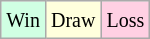<table class="wikitable">
<tr>
<td style="background-color: #d0ffe3;"><small>Win</small></td>
<td style="background-color: #ffffdd;"><small>Draw</small></td>
<td style="background-color: #ffd0e3;"><small>Loss</small></td>
</tr>
</table>
